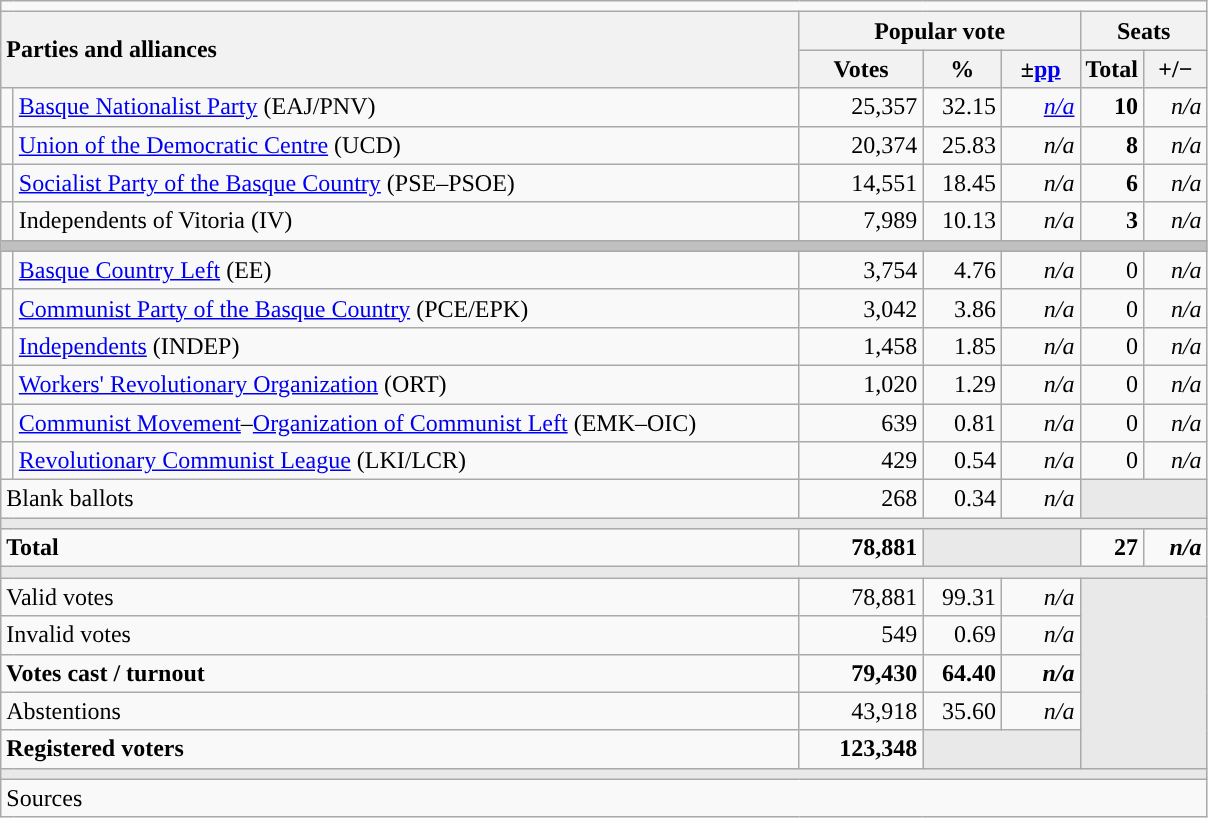<table class="wikitable" style="text-align:right;">
<tr>
<td colspan="7"></td>
</tr>
<tr>
<th style="text-align:left;" rowspan="2" colspan="2" width="525">Parties and alliances</th>
<th colspan="3">Popular vote</th>
<th colspan="2">Seats</th>
</tr>
<tr>
<th width="75">Votes</th>
<th width="45">%</th>
<th width="45">±<a href='#'>pp</a></th>
<th width="35">Total</th>
<th width="35">+/−</th>
</tr>
<tr>
<td width="1" style="color:inherit;background:"></td>
<td align="left"><a href='#'>Basque Nationalist Party</a> (EAJ/PNV)</td>
<td>25,357</td>
<td>32.15</td>
<td><em><a href='#'>n/a</a></em></td>
<td><strong>10</strong></td>
<td><em>n/a</em></td>
</tr>
<tr>
<td style="color:inherit;background:"></td>
<td align="left"><a href='#'>Union of the Democratic Centre</a> (UCD)</td>
<td>20,374</td>
<td>25.83</td>
<td><em>n/a</em></td>
<td><strong>8</strong></td>
<td><em>n/a</em></td>
</tr>
<tr>
<td style="color:inherit;background:"></td>
<td align="left"><a href='#'>Socialist Party of the Basque Country</a> (PSE–PSOE)</td>
<td>14,551</td>
<td>18.45</td>
<td><em>n/a</em></td>
<td><strong>6</strong></td>
<td><em>n/a</em></td>
</tr>
<tr>
<td style="color:inherit;background:"></td>
<td align="left">Independents of Vitoria (IV)</td>
<td>7,989</td>
<td>10.13</td>
<td><em>n/a</em></td>
<td><strong>3</strong></td>
<td><em>n/a</em></td>
</tr>
<tr>
<td colspan="7" bgcolor="#C0C0C0"></td>
</tr>
<tr>
<td style="color:inherit;background:"></td>
<td align="left"><a href='#'>Basque Country Left</a> (EE)</td>
<td>3,754</td>
<td>4.76</td>
<td><em>n/a</em></td>
<td>0</td>
<td><em>n/a</em></td>
</tr>
<tr>
<td style="color:inherit;background:"></td>
<td align="left"><a href='#'>Communist Party of the Basque Country</a> (PCE/EPK)</td>
<td>3,042</td>
<td>3.86</td>
<td><em>n/a</em></td>
<td>0</td>
<td><em>n/a</em></td>
</tr>
<tr>
<td style="color:inherit;background:"></td>
<td align="left"><a href='#'>Independents</a> (INDEP)</td>
<td>1,458</td>
<td>1.85</td>
<td><em>n/a</em></td>
<td>0</td>
<td><em>n/a</em></td>
</tr>
<tr>
<td style="color:inherit;background:"></td>
<td align="left"><a href='#'>Workers' Revolutionary Organization</a> (ORT)</td>
<td>1,020</td>
<td>1.29</td>
<td><em>n/a</em></td>
<td>0</td>
<td><em>n/a</em></td>
</tr>
<tr>
<td style="color:inherit;background:"></td>
<td align="left"><a href='#'>Communist Movement</a>–<a href='#'>Organization of Communist Left</a> (EMK–OIC)</td>
<td>639</td>
<td>0.81</td>
<td><em>n/a</em></td>
<td>0</td>
<td><em>n/a</em></td>
</tr>
<tr>
<td style="color:inherit;background:"></td>
<td align="left"><a href='#'>Revolutionary Communist League</a> (LKI/LCR)</td>
<td>429</td>
<td>0.54</td>
<td><em>n/a</em></td>
<td>0</td>
<td><em>n/a</em></td>
</tr>
<tr>
<td align="left" colspan="2">Blank ballots</td>
<td>268</td>
<td>0.34</td>
<td><em>n/a</em></td>
<td bgcolor="#E9E9E9" colspan="2"></td>
</tr>
<tr>
<td colspan="7" bgcolor="#E9E9E9"></td>
</tr>
<tr style="font-weight:bold;">
<td align="left" colspan="2">Total</td>
<td>78,881</td>
<td bgcolor="#E9E9E9" colspan="2"></td>
<td>27</td>
<td><em>n/a</em></td>
</tr>
<tr>
<td colspan="7" bgcolor="#E9E9E9"></td>
</tr>
<tr>
<td align="left" colspan="2">Valid votes</td>
<td>78,881</td>
<td>99.31</td>
<td><em>n/a</em></td>
<td bgcolor="#E9E9E9" colspan="2" rowspan="5"></td>
</tr>
<tr>
<td align="left" colspan="2">Invalid votes</td>
<td>549</td>
<td>0.69</td>
<td><em>n/a</em></td>
</tr>
<tr style="font-weight:bold;">
<td align="left" colspan="2">Votes cast / turnout</td>
<td>79,430</td>
<td>64.40</td>
<td><em>n/a</em></td>
</tr>
<tr>
<td align="left" colspan="2">Abstentions</td>
<td>43,918</td>
<td>35.60</td>
<td><em>n/a</em></td>
</tr>
<tr style="font-weight:bold;">
<td align="left" colspan="2">Registered voters</td>
<td>123,348</td>
<td bgcolor="#E9E9E9" colspan="2"></td>
</tr>
<tr>
<td colspan="7" bgcolor="#E9E9E9"></td>
</tr>
<tr>
<td align="left" colspan="7">Sources</td>
</tr>
</table>
